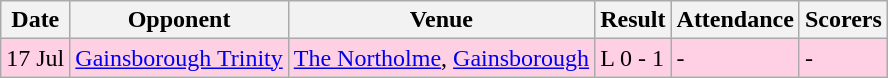<table class="wikitable">
<tr>
<th>Date</th>
<th>Opponent</th>
<th>Venue</th>
<th>Result</th>
<th>Attendance</th>
<th>Scorers</th>
</tr>
<tr style="background: #ffd0e3;">
<td>17 Jul</td>
<td><a href='#'>Gainsborough Trinity</a><br></td>
<td><a href='#'>The Northolme</a>, <a href='#'>Gainsborough</a></td>
<td>L 0 - 1</td>
<td>-</td>
<td>-</td>
</tr>
</table>
